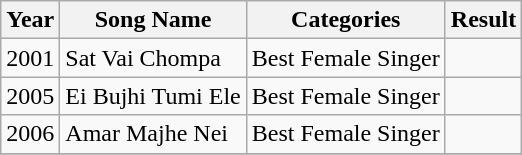<table class="wikitable sortable">
<tr>
<th>Year</th>
<th>Song Name</th>
<th>Categories</th>
<th>Result</th>
</tr>
<tr>
<td>2001</td>
<td>Sat Vai Chompa</td>
<td>Best Female Singer</td>
<td></td>
</tr>
<tr>
<td>2005</td>
<td>Ei Bujhi Tumi Ele</td>
<td>Best Female Singer</td>
<td></td>
</tr>
<tr>
<td>2006</td>
<td>Amar Majhe Nei</td>
<td>Best Female Singer</td>
<td></td>
</tr>
<tr>
</tr>
</table>
